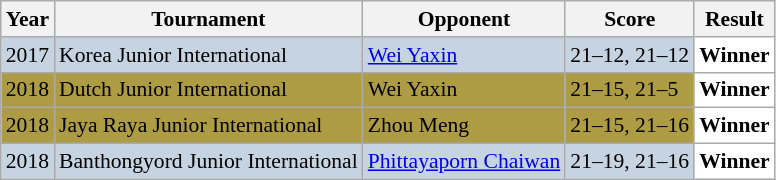<table class="sortable wikitable" style="font-size: 90%;">
<tr>
<th>Year</th>
<th>Tournament</th>
<th>Opponent</th>
<th>Score</th>
<th>Result</th>
</tr>
<tr style="background:#C6D4E1">
<td align="center">2017</td>
<td align="left">Korea Junior International</td>
<td align="left"> <a href='#'>Wei Yaxin</a></td>
<td align="left">21–12, 21–12</td>
<td style="text-align:left; background:white"> <strong>Winner</strong></td>
</tr>
<tr style="background:#AE9C45">
<td align="center">2018</td>
<td align="left">Dutch Junior International</td>
<td align="left"> Wei Yaxin</td>
<td align="left">21–15, 21–5</td>
<td style="text-align:left; background:white"> <strong>Winner</strong></td>
</tr>
<tr style="background:#AE9C45">
<td align="center">2018</td>
<td align="left">Jaya Raya Junior International</td>
<td align="left"> Zhou Meng</td>
<td align="left">21–15, 21–16</td>
<td style="text-align:left; background:white"> <strong>Winner</strong></td>
</tr>
<tr style="background:#C6D4E1">
<td align="center">2018</td>
<td align="left">Banthongyord Junior International</td>
<td align="left"> <a href='#'>Phittayaporn Chaiwan</a></td>
<td align="left">21–19, 21–16</td>
<td style="text-align:left; background:white"> <strong>Winner</strong></td>
</tr>
</table>
